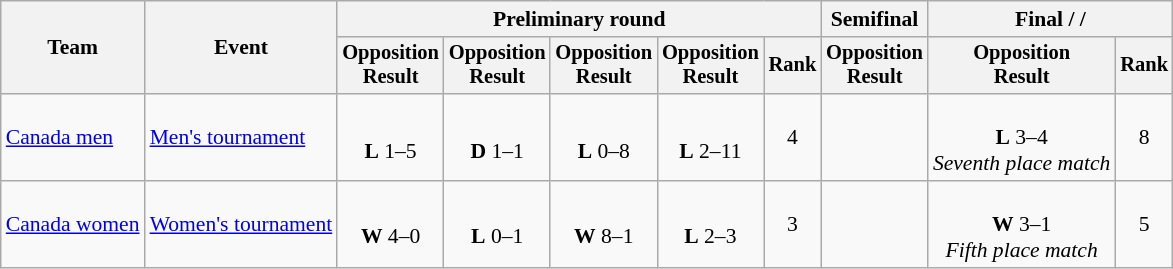<table class=wikitable style=font-size:90%;text-align:center>
<tr>
<th rowspan=2>Team</th>
<th rowspan=2>Event</th>
<th colspan=5>Preliminary round</th>
<th>Semifinal</th>
<th colspan=2>Final /  / </th>
</tr>
<tr style=font-size:95%>
<th>Opposition<br>Result</th>
<th>Opposition<br>Result</th>
<th>Opposition<br>Result</th>
<th>Opposition<br>Result</th>
<th>Rank</th>
<th>Opposition<br>Result</th>
<th>Opposition<br>Result</th>
<th>Rank</th>
</tr>
<tr>
<td align=left><a href='#'>Canada men</a></td>
<td align=left><a href='#'>Men's tournament</a></td>
<td><br><strong>L</strong> 1–5</td>
<td><br><strong>D</strong> 1–1</td>
<td><br><strong>L</strong> 0–8</td>
<td><br><strong>L</strong> 2–11</td>
<td>4</td>
<td></td>
<td><br><strong>L</strong> 3–4<br><em>Seventh place match</em></td>
<td>8</td>
</tr>
<tr>
<td align=left><a href='#'>Canada women</a></td>
<td align=left><a href='#'>Women's tournament</a></td>
<td><br><strong>W</strong> 4–0</td>
<td><br><strong>L</strong> 0–1</td>
<td><br><strong>W</strong> 8–1</td>
<td><br><strong>L</strong> 2–3</td>
<td>3</td>
<td></td>
<td><br><strong>W</strong> 3–1<br><em>Fifth place match</em></td>
<td>5</td>
</tr>
</table>
